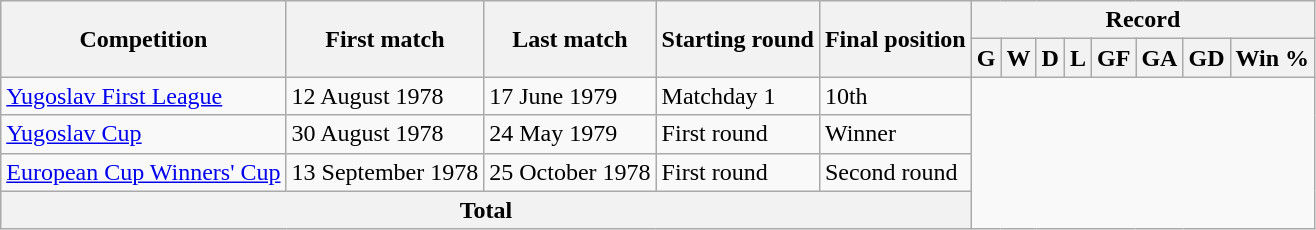<table class="wikitable" style="text-align: center">
<tr>
<th rowspan="2">Competition</th>
<th rowspan="2">First match</th>
<th rowspan="2">Last match</th>
<th rowspan="2">Starting round</th>
<th rowspan="2">Final position</th>
<th colspan="8">Record</th>
</tr>
<tr>
<th>G</th>
<th>W</th>
<th>D</th>
<th>L</th>
<th>GF</th>
<th>GA</th>
<th>GD</th>
<th>Win %</th>
</tr>
<tr>
<td align=left><a href='#'>Yugoslav First League</a></td>
<td align=left>12 August 1978</td>
<td align=left>17 June 1979</td>
<td align=left>Matchday 1</td>
<td align=left>10th<br></td>
</tr>
<tr>
<td align=left><a href='#'>Yugoslav Cup</a></td>
<td align=left>30 August 1978</td>
<td align=left>24 May 1979</td>
<td align=left>First round</td>
<td align=left>Winner<br></td>
</tr>
<tr>
<td align=left><a href='#'>European Cup Winners' Cup</a></td>
<td align=left>13 September 1978</td>
<td align=left>25 October 1978</td>
<td align=left>First round</td>
<td align=left>Second round<br></td>
</tr>
<tr>
<th colspan="5">Total<br></th>
</tr>
</table>
